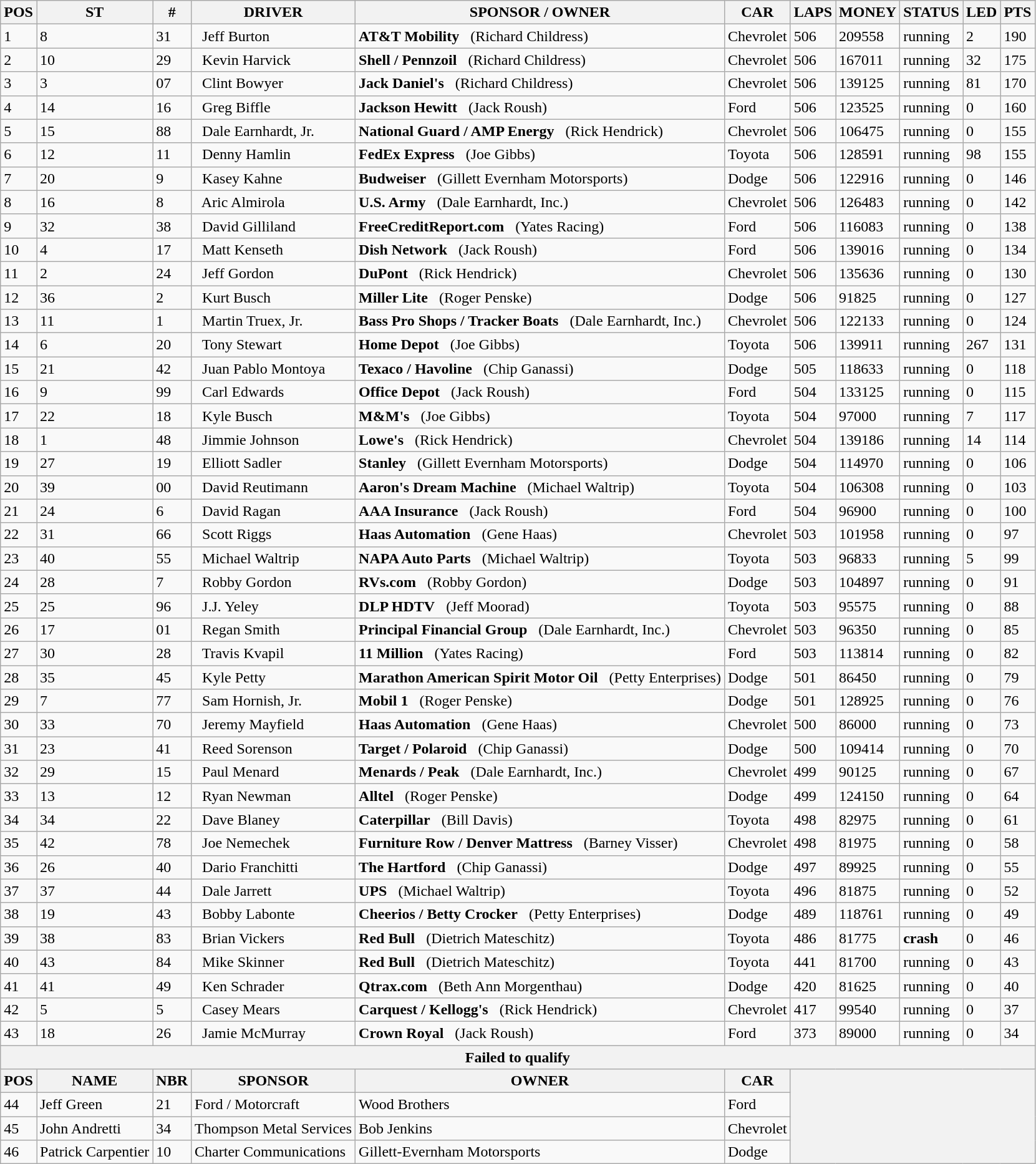<table class="wikitable">
<tr>
<th>POS</th>
<th>ST</th>
<th>#</th>
<th>DRIVER</th>
<th>SPONSOR / OWNER</th>
<th>CAR</th>
<th>LAPS</th>
<th>MONEY</th>
<th>STATUS</th>
<th>LED</th>
<th>PTS</th>
</tr>
<tr>
<td>1</td>
<td>8</td>
<td>31</td>
<td>  Jeff Burton</td>
<td><strong>AT&T Mobility</strong>   (Richard Childress)</td>
<td>Chevrolet</td>
<td>506</td>
<td>209558</td>
<td>running</td>
<td>2</td>
<td>190</td>
</tr>
<tr>
<td>2</td>
<td>10</td>
<td>29</td>
<td>  Kevin Harvick</td>
<td><strong>Shell / Pennzoil</strong>   (Richard Childress)</td>
<td>Chevrolet</td>
<td>506</td>
<td>167011</td>
<td>running</td>
<td>32</td>
<td>175</td>
</tr>
<tr>
<td>3</td>
<td>3</td>
<td>07</td>
<td>  Clint Bowyer</td>
<td><strong>Jack Daniel's</strong>   (Richard Childress)</td>
<td>Chevrolet</td>
<td>506</td>
<td>139125</td>
<td>running</td>
<td>81</td>
<td>170</td>
</tr>
<tr>
<td>4</td>
<td>14</td>
<td>16</td>
<td>  Greg Biffle</td>
<td><strong>Jackson Hewitt</strong>   (Jack Roush)</td>
<td>Ford</td>
<td>506</td>
<td>123525</td>
<td>running</td>
<td>0</td>
<td>160</td>
</tr>
<tr>
<td>5</td>
<td>15</td>
<td>88</td>
<td>  Dale Earnhardt, Jr.</td>
<td><strong>National Guard / AMP Energy</strong>   (Rick Hendrick)</td>
<td>Chevrolet</td>
<td>506</td>
<td>106475</td>
<td>running</td>
<td>0</td>
<td>155</td>
</tr>
<tr>
<td>6</td>
<td>12</td>
<td>11</td>
<td>  Denny Hamlin</td>
<td><strong>FedEx Express</strong>   (Joe Gibbs)</td>
<td>Toyota</td>
<td>506</td>
<td>128591</td>
<td>running</td>
<td>98</td>
<td>155</td>
</tr>
<tr>
<td>7</td>
<td>20</td>
<td>9</td>
<td>  Kasey Kahne</td>
<td><strong>Budweiser</strong>   (Gillett Evernham Motorsports)</td>
<td>Dodge</td>
<td>506</td>
<td>122916</td>
<td>running</td>
<td>0</td>
<td>146</td>
</tr>
<tr>
<td>8</td>
<td>16</td>
<td>8</td>
<td>  Aric Almirola</td>
<td><strong>U.S. Army</strong>   (Dale Earnhardt, Inc.)</td>
<td>Chevrolet</td>
<td>506</td>
<td>126483</td>
<td>running</td>
<td>0</td>
<td>142</td>
</tr>
<tr>
<td>9</td>
<td>32</td>
<td>38</td>
<td>  David Gilliland</td>
<td><strong>FreeCreditReport.com</strong>   (Yates Racing)</td>
<td>Ford</td>
<td>506</td>
<td>116083</td>
<td>running</td>
<td>0</td>
<td>138</td>
</tr>
<tr>
<td>10</td>
<td>4</td>
<td>17</td>
<td>  Matt Kenseth</td>
<td><strong>Dish Network</strong>   (Jack Roush)</td>
<td>Ford</td>
<td>506</td>
<td>139016</td>
<td>running</td>
<td>0</td>
<td>134</td>
</tr>
<tr>
<td>11</td>
<td>2</td>
<td>24</td>
<td>  Jeff Gordon</td>
<td><strong>DuPont</strong>   (Rick Hendrick)</td>
<td>Chevrolet</td>
<td>506</td>
<td>135636</td>
<td>running</td>
<td>0</td>
<td>130</td>
</tr>
<tr>
<td>12</td>
<td>36</td>
<td>2</td>
<td>  Kurt Busch</td>
<td><strong>Miller Lite</strong>   (Roger Penske)</td>
<td>Dodge</td>
<td>506</td>
<td>91825</td>
<td>running</td>
<td>0</td>
<td>127</td>
</tr>
<tr>
<td>13</td>
<td>11</td>
<td>1</td>
<td>  Martin Truex, Jr.</td>
<td><strong>Bass Pro Shops / Tracker Boats</strong>   (Dale Earnhardt, Inc.)</td>
<td>Chevrolet</td>
<td>506</td>
<td>122133</td>
<td>running</td>
<td>0</td>
<td>124</td>
</tr>
<tr>
<td>14</td>
<td>6</td>
<td>20</td>
<td>  Tony Stewart</td>
<td><strong>Home Depot</strong>   (Joe Gibbs)</td>
<td>Toyota</td>
<td>506</td>
<td>139911</td>
<td>running</td>
<td>267</td>
<td>131</td>
</tr>
<tr>
<td>15</td>
<td>21</td>
<td>42</td>
<td>  Juan Pablo Montoya</td>
<td><strong>Texaco / Havoline</strong>   (Chip Ganassi)</td>
<td>Dodge</td>
<td>505</td>
<td>118633</td>
<td>running</td>
<td>0</td>
<td>118</td>
</tr>
<tr>
<td>16</td>
<td>9</td>
<td>99</td>
<td>  Carl Edwards</td>
<td><strong>Office Depot</strong>   (Jack Roush)</td>
<td>Ford</td>
<td>504</td>
<td>133125</td>
<td>running</td>
<td>0</td>
<td>115</td>
</tr>
<tr>
<td>17</td>
<td>22</td>
<td>18</td>
<td>  Kyle Busch</td>
<td><strong>M&M's</strong>   (Joe Gibbs)</td>
<td>Toyota</td>
<td>504</td>
<td>97000</td>
<td>running</td>
<td>7</td>
<td>117</td>
</tr>
<tr>
<td>18</td>
<td>1</td>
<td>48</td>
<td>  Jimmie Johnson</td>
<td><strong>Lowe's</strong>   (Rick Hendrick)</td>
<td>Chevrolet</td>
<td>504</td>
<td>139186</td>
<td>running</td>
<td>14</td>
<td>114</td>
</tr>
<tr>
<td>19</td>
<td>27</td>
<td>19</td>
<td>  Elliott Sadler</td>
<td><strong>Stanley</strong>   (Gillett Evernham Motorsports)</td>
<td>Dodge</td>
<td>504</td>
<td>114970</td>
<td>running</td>
<td>0</td>
<td>106</td>
</tr>
<tr>
<td>20</td>
<td>39</td>
<td>00</td>
<td>  David Reutimann</td>
<td><strong>Aaron's Dream Machine</strong>   (Michael Waltrip)</td>
<td>Toyota</td>
<td>504</td>
<td>106308</td>
<td>running</td>
<td>0</td>
<td>103</td>
</tr>
<tr>
<td>21</td>
<td>24</td>
<td>6</td>
<td>  David Ragan</td>
<td><strong>AAA Insurance</strong>   (Jack Roush)</td>
<td>Ford</td>
<td>504</td>
<td>96900</td>
<td>running</td>
<td>0</td>
<td>100</td>
</tr>
<tr>
<td>22</td>
<td>31</td>
<td>66</td>
<td>  Scott Riggs</td>
<td><strong>Haas Automation</strong>   (Gene Haas)</td>
<td>Chevrolet</td>
<td>503</td>
<td>101958</td>
<td>running</td>
<td>0</td>
<td>97</td>
</tr>
<tr>
<td>23</td>
<td>40</td>
<td>55</td>
<td>  Michael Waltrip</td>
<td><strong>NAPA Auto Parts</strong>   (Michael Waltrip)</td>
<td>Toyota</td>
<td>503</td>
<td>96833</td>
<td>running</td>
<td>5</td>
<td>99</td>
</tr>
<tr>
<td>24</td>
<td>28</td>
<td>7</td>
<td>  Robby Gordon</td>
<td><strong>RVs.com</strong>   (Robby Gordon)</td>
<td>Dodge</td>
<td>503</td>
<td>104897</td>
<td>running</td>
<td>0</td>
<td>91</td>
</tr>
<tr>
<td>25</td>
<td>25</td>
<td>96</td>
<td>  J.J. Yeley</td>
<td><strong>DLP HDTV</strong>   (Jeff Moorad)</td>
<td>Toyota</td>
<td>503</td>
<td>95575</td>
<td>running</td>
<td>0</td>
<td>88</td>
</tr>
<tr>
<td>26</td>
<td>17</td>
<td>01</td>
<td>  Regan Smith</td>
<td><strong>Principal Financial Group</strong>   (Dale Earnhardt, Inc.)</td>
<td>Chevrolet</td>
<td>503</td>
<td>96350</td>
<td>running</td>
<td>0</td>
<td>85</td>
</tr>
<tr>
<td>27</td>
<td>30</td>
<td>28</td>
<td>  Travis Kvapil</td>
<td><strong>11 Million</strong>   (Yates Racing)</td>
<td>Ford</td>
<td>503</td>
<td>113814</td>
<td>running</td>
<td>0</td>
<td>82</td>
</tr>
<tr>
<td>28</td>
<td>35</td>
<td>45</td>
<td>  Kyle Petty</td>
<td><strong>Marathon American Spirit Motor Oil</strong>   (Petty Enterprises)</td>
<td>Dodge</td>
<td>501</td>
<td>86450</td>
<td>running</td>
<td>0</td>
<td>79</td>
</tr>
<tr>
<td>29</td>
<td>7</td>
<td>77</td>
<td>  Sam Hornish, Jr.</td>
<td><strong>Mobil 1</strong>   (Roger Penske)</td>
<td>Dodge</td>
<td>501</td>
<td>128925</td>
<td>running</td>
<td>0</td>
<td>76</td>
</tr>
<tr>
<td>30</td>
<td>33</td>
<td>70</td>
<td>  Jeremy Mayfield</td>
<td><strong>Haas Automation</strong>   (Gene Haas)</td>
<td>Chevrolet</td>
<td>500</td>
<td>86000</td>
<td>running</td>
<td>0</td>
<td>73</td>
</tr>
<tr>
<td>31</td>
<td>23</td>
<td>41</td>
<td>  Reed Sorenson</td>
<td><strong>Target / Polaroid</strong>   (Chip Ganassi)</td>
<td>Dodge</td>
<td>500</td>
<td>109414</td>
<td>running</td>
<td>0</td>
<td>70</td>
</tr>
<tr>
<td>32</td>
<td>29</td>
<td>15</td>
<td>  Paul Menard</td>
<td><strong>Menards / Peak</strong>   (Dale Earnhardt, Inc.)</td>
<td>Chevrolet</td>
<td>499</td>
<td>90125</td>
<td>running</td>
<td>0</td>
<td>67</td>
</tr>
<tr>
<td>33</td>
<td>13</td>
<td>12</td>
<td>  Ryan Newman</td>
<td><strong>Alltel</strong>   (Roger Penske)</td>
<td>Dodge</td>
<td>499</td>
<td>124150</td>
<td>running</td>
<td>0</td>
<td>64</td>
</tr>
<tr>
<td>34</td>
<td>34</td>
<td>22</td>
<td>  Dave Blaney</td>
<td><strong>Caterpillar</strong>   (Bill Davis)</td>
<td>Toyota</td>
<td>498</td>
<td>82975</td>
<td>running</td>
<td>0</td>
<td>61</td>
</tr>
<tr>
<td>35</td>
<td>42</td>
<td>78</td>
<td>  Joe Nemechek</td>
<td><strong>Furniture Row / Denver Mattress</strong>   (Barney Visser)</td>
<td>Chevrolet</td>
<td>498</td>
<td>81975</td>
<td>running</td>
<td>0</td>
<td>58</td>
</tr>
<tr>
<td>36</td>
<td>26</td>
<td>40</td>
<td>  Dario Franchitti</td>
<td><strong>The Hartford</strong>   (Chip Ganassi)</td>
<td>Dodge</td>
<td>497</td>
<td>89925</td>
<td>running</td>
<td>0</td>
<td>55</td>
</tr>
<tr>
<td>37</td>
<td>37</td>
<td>44</td>
<td>  Dale Jarrett</td>
<td><strong>UPS</strong>   (Michael Waltrip)</td>
<td>Toyota</td>
<td>496</td>
<td>81875</td>
<td>running</td>
<td>0</td>
<td>52</td>
</tr>
<tr>
<td>38</td>
<td>19</td>
<td>43</td>
<td>  Bobby Labonte</td>
<td><strong>Cheerios / Betty Crocker</strong>   (Petty Enterprises)</td>
<td>Dodge</td>
<td>489</td>
<td>118761</td>
<td>running</td>
<td>0</td>
<td>49</td>
</tr>
<tr>
<td>39</td>
<td>38</td>
<td>83</td>
<td>  Brian Vickers</td>
<td><strong>Red Bull</strong>   (Dietrich Mateschitz)</td>
<td>Toyota</td>
<td>486</td>
<td>81775</td>
<td><strong>crash</strong></td>
<td>0</td>
<td>46</td>
</tr>
<tr>
<td>40</td>
<td>43</td>
<td>84</td>
<td>  Mike Skinner</td>
<td><strong>Red Bull</strong>   (Dietrich Mateschitz)</td>
<td>Toyota</td>
<td>441</td>
<td>81700</td>
<td>running</td>
<td>0</td>
<td>43</td>
</tr>
<tr>
<td>41</td>
<td>41</td>
<td>49</td>
<td>  Ken Schrader</td>
<td><strong>Qtrax.com</strong>   (Beth Ann Morgenthau)</td>
<td>Dodge</td>
<td>420</td>
<td>81625</td>
<td>running</td>
<td>0</td>
<td>40</td>
</tr>
<tr>
<td>42</td>
<td>5</td>
<td>5</td>
<td>  Casey Mears</td>
<td><strong>Carquest / Kellogg's</strong>   (Rick Hendrick)</td>
<td>Chevrolet</td>
<td>417</td>
<td>99540</td>
<td>running</td>
<td>0</td>
<td>37</td>
</tr>
<tr>
<td>43</td>
<td>18</td>
<td>26</td>
<td>  Jamie McMurray</td>
<td><strong>Crown Royal</strong>   (Jack Roush)</td>
<td>Ford</td>
<td>373</td>
<td>89000</td>
<td>running</td>
<td>0</td>
<td>34</td>
</tr>
<tr>
<th colspan="11">Failed to qualify</th>
</tr>
<tr>
<th>POS</th>
<th>NAME</th>
<th>NBR</th>
<th>SPONSOR</th>
<th>OWNER</th>
<th>CAR</th>
<th colspan="5" rowspan="4"></th>
</tr>
<tr>
<td>44</td>
<td>Jeff Green</td>
<td>21</td>
<td>Ford / Motorcraft</td>
<td>Wood Brothers</td>
<td>Ford</td>
</tr>
<tr>
<td>45</td>
<td>John Andretti</td>
<td>34</td>
<td>Thompson Metal Services</td>
<td>Bob Jenkins</td>
<td>Chevrolet</td>
</tr>
<tr>
<td>46</td>
<td>Patrick Carpentier</td>
<td>10</td>
<td>Charter Communications</td>
<td>Gillett-Evernham Motorsports</td>
<td>Dodge</td>
</tr>
</table>
